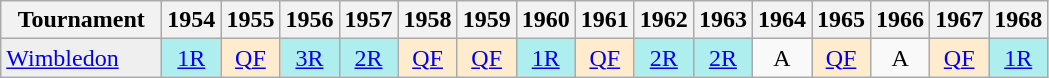<table class=wikitable style=text-align:center>
<tr>
<th style="width:100px;">Tournament</th>
<th>1954</th>
<th>1955</th>
<th>1956</th>
<th>1957</th>
<th>1958</th>
<th>1959</th>
<th>1960</th>
<th>1961</th>
<th>1962</th>
<th>1963</th>
<th>1964</th>
<th>1965</th>
<th>1966</th>
<th>1967</th>
<th>1968</th>
</tr>
<tr>
<td align=left bgcolor=#efefef><a href='#'>Wimbledon</a></td>
<td bgcolor=afeeee><a href='#'>1R</a></td>
<td bgcolor=ffebcd><a href='#'>QF</a></td>
<td bgcolor=afeeee><a href='#'>3R</a></td>
<td bgcolor=afeeee><a href='#'>2R</a></td>
<td bgcolor=ffebcd><a href='#'>QF</a></td>
<td bgcolor=ffebcd><a href='#'>QF</a></td>
<td bgcolor=afeeee><a href='#'>1R</a></td>
<td bgcolor=ffebcd><a href='#'>QF</a></td>
<td bgcolor=afeeee><a href='#'>2R</a></td>
<td bgcolor=afeeee><a href='#'>2R</a></td>
<td>A</td>
<td bgcolor=ffebcd><a href='#'>QF</a></td>
<td>A</td>
<td bgcolor=ffebcd><a href='#'>QF</a></td>
<td bgcolor=afeeee><a href='#'>1R</a></td>
</tr>
</table>
